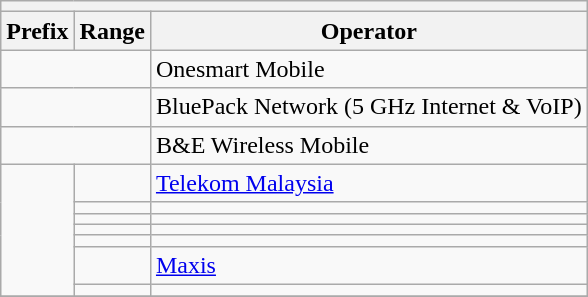<table class="wikitable">
<tr>
<th colspan="3"></th>
</tr>
<tr>
<th>Prefix</th>
<th>Range</th>
<th>Operator</th>
</tr>
<tr>
<td colspan="2"></td>
<td>Onesmart Mobile</td>
</tr>
<tr>
<td colspan="2"></td>
<td>BluePack Network (5 GHz Internet & VoIP)</td>
</tr>
<tr>
<td colspan="2"></td>
<td>B&E Wireless Mobile</td>
</tr>
<tr>
<td rowspan="7"></td>
<td></td>
<td><a href='#'>Telekom Malaysia</a></td>
</tr>
<tr>
<td></td>
<td></td>
</tr>
<tr>
<td></td>
<td></td>
</tr>
<tr>
<td></td>
<td></td>
</tr>
<tr>
<td></td>
<td></td>
</tr>
<tr>
<td></td>
<td><a href='#'>Maxis</a></td>
</tr>
<tr>
<td></td>
<td></td>
</tr>
<tr>
</tr>
</table>
